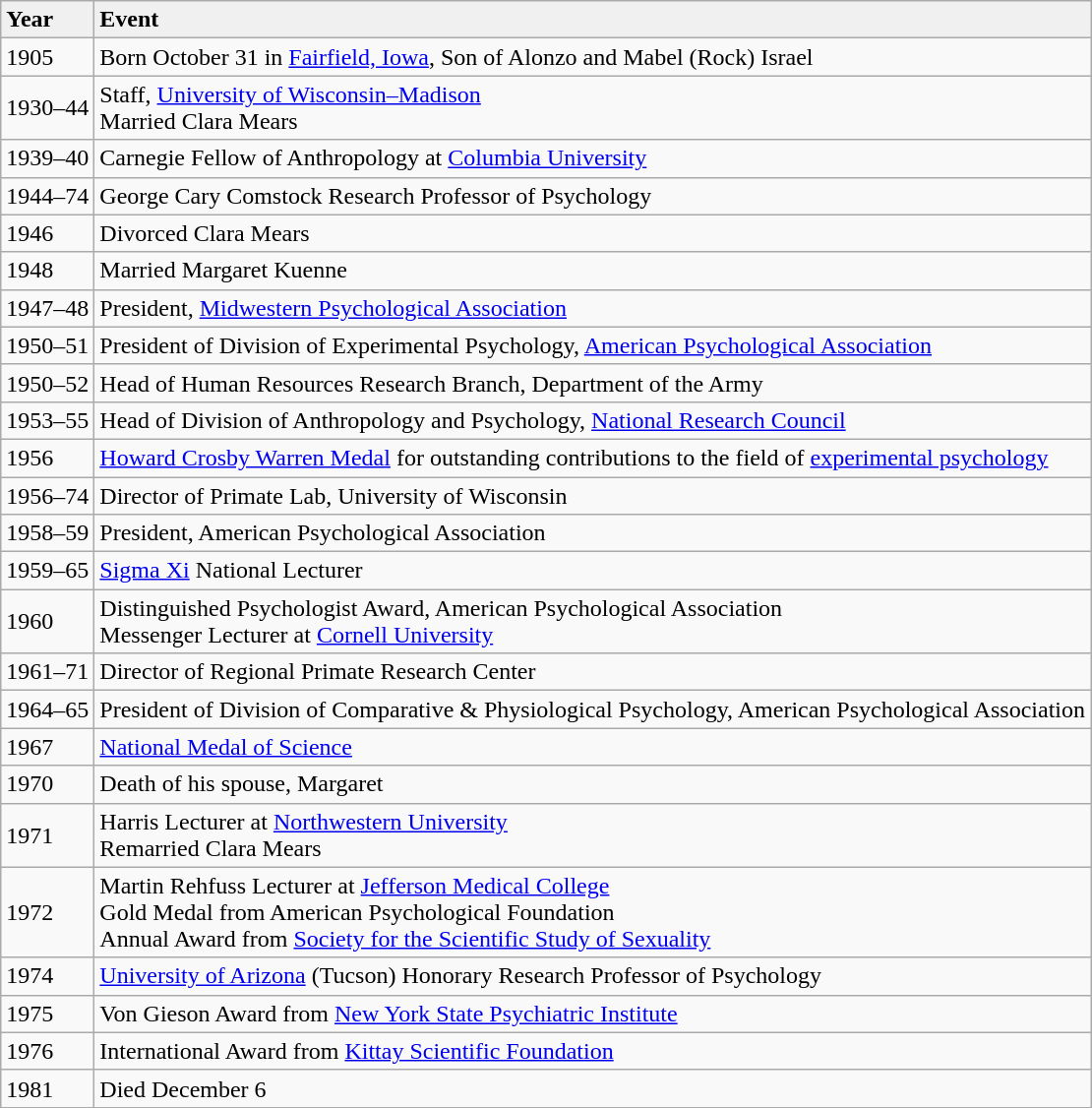<table class="wikitable">
<tr>
<td align="left" style="background:#f0f0f0;"><strong>Year</strong></td>
<td align="left" style="background:#f0f0f0;"><strong>Event</strong></td>
</tr>
<tr>
<td>1905</td>
<td>Born October 31 in <a href='#'>Fairfield, Iowa</a>, Son of Alonzo and Mabel (Rock) Israel</td>
</tr>
<tr>
<td>1930–44</td>
<td>Staff, <a href='#'>University of Wisconsin–Madison</a><br>Married Clara Mears</td>
</tr>
<tr>
<td>1939–40</td>
<td>Carnegie Fellow of Anthropology at <a href='#'>Columbia University</a></td>
</tr>
<tr>
<td>1944–74</td>
<td>George Cary Comstock Research Professor of Psychology</td>
</tr>
<tr>
<td>1946</td>
<td>Divorced Clara Mears</td>
</tr>
<tr>
<td>1948</td>
<td>Married Margaret Kuenne</td>
</tr>
<tr>
<td>1947–48</td>
<td>President, <a href='#'>Midwestern Psychological Association</a></td>
</tr>
<tr>
<td>1950–51</td>
<td>President of Division of Experimental Psychology, <a href='#'>American Psychological Association</a></td>
</tr>
<tr>
<td>1950–52</td>
<td>Head of Human Resources Research Branch, Department of the Army</td>
</tr>
<tr>
<td>1953–55</td>
<td>Head of Division of Anthropology and Psychology, <a href='#'>National Research Council</a></td>
</tr>
<tr>
<td>1956</td>
<td><a href='#'>Howard Crosby Warren Medal</a> for outstanding contributions to the field of <a href='#'>experimental psychology</a></td>
</tr>
<tr>
<td>1956–74</td>
<td>Director of Primate Lab, University of Wisconsin</td>
</tr>
<tr>
<td>1958–59</td>
<td>President, American Psychological Association</td>
</tr>
<tr>
<td>1959–65</td>
<td><a href='#'>Sigma Xi</a> National Lecturer</td>
</tr>
<tr>
<td>1960</td>
<td>Distinguished Psychologist Award, American Psychological Association<br>Messenger Lecturer at <a href='#'>Cornell University</a></td>
</tr>
<tr>
<td>1961–71</td>
<td>Director of Regional Primate Research Center</td>
</tr>
<tr>
<td>1964–65</td>
<td>President of Division of Comparative & Physiological Psychology, American Psychological Association</td>
</tr>
<tr>
<td>1967</td>
<td><a href='#'>National Medal of Science</a></td>
</tr>
<tr>
<td>1970</td>
<td>Death of his spouse, Margaret</td>
</tr>
<tr>
<td>1971</td>
<td>Harris Lecturer at <a href='#'>Northwestern University</a><br>Remarried Clara Mears</td>
</tr>
<tr>
<td>1972</td>
<td>Martin Rehfuss Lecturer at <a href='#'>Jefferson Medical College</a><br>Gold Medal from American Psychological Foundation<br>Annual Award from <a href='#'>Society for the Scientific Study of Sexuality</a></td>
</tr>
<tr>
<td>1974</td>
<td><a href='#'>University of Arizona</a> (Tucson) Honorary Research Professor of Psychology</td>
</tr>
<tr>
<td>1975</td>
<td>Von Gieson Award from <a href='#'>New York State Psychiatric Institute</a></td>
</tr>
<tr>
<td>1976</td>
<td>International Award from <a href='#'>Kittay Scientific Foundation</a></td>
</tr>
<tr>
<td>1981</td>
<td>Died December 6</td>
</tr>
</table>
